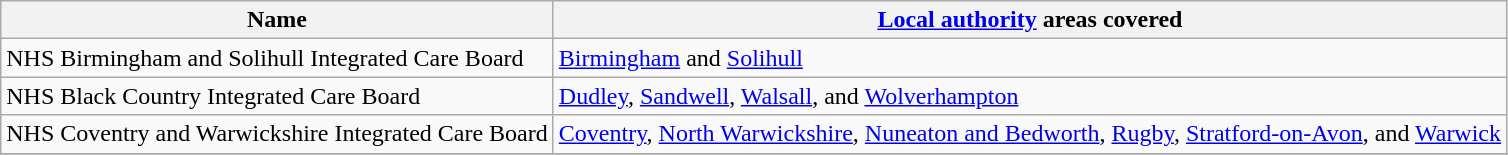<table class="wikitable">
<tr>
<th>Name</th>
<th><a href='#'>Local authority</a> areas covered</th>
</tr>
<tr>
<td>NHS Birmingham and Solihull Integrated Care Board</td>
<td><a href='#'>Birmingham</a> and <a href='#'>Solihull</a></td>
</tr>
<tr>
<td>NHS Black Country Integrated Care Board</td>
<td><a href='#'>Dudley</a>, <a href='#'>Sandwell</a>, <a href='#'>Walsall</a>, and <a href='#'>Wolverhampton</a></td>
</tr>
<tr>
<td>NHS Coventry and Warwickshire Integrated Care Board</td>
<td><a href='#'>Coventry</a>, <a href='#'>North Warwickshire</a>, <a href='#'>Nuneaton and Bedworth</a>, <a href='#'>Rugby</a>, <a href='#'>Stratford-on-Avon</a>, and <a href='#'>Warwick</a></td>
</tr>
<tr>
</tr>
</table>
